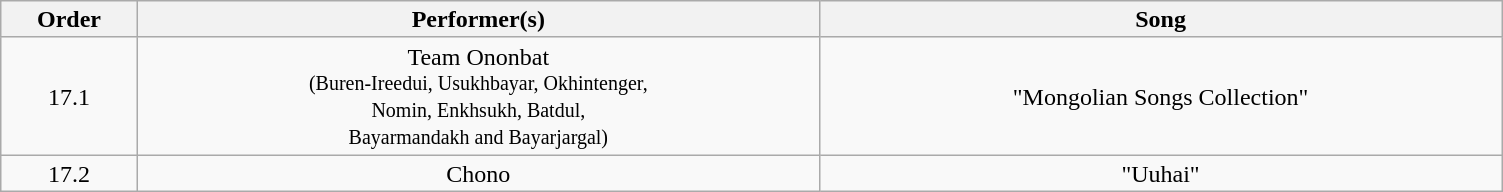<table class="wikitable" style="text-align:center; line-height:17px;">
<tr>
<th width="05%">Order</th>
<th width="25%">Performer(s)</th>
<th width="25%">Song</th>
</tr>
<tr>
<td>17.1</td>
<td>Team Ononbat<br><small>(Buren-Ireedui, Usukhbayar, Okhintenger,<br>Nomin, Enkhsukh, Batdul,<br>Bayarmandakh and Bayarjargal)</small></td>
<td>"Mongolian Songs Collection"</td>
</tr>
<tr>
<td>17.2</td>
<td>Chono</td>
<td>"Uuhai"</td>
</tr>
</table>
